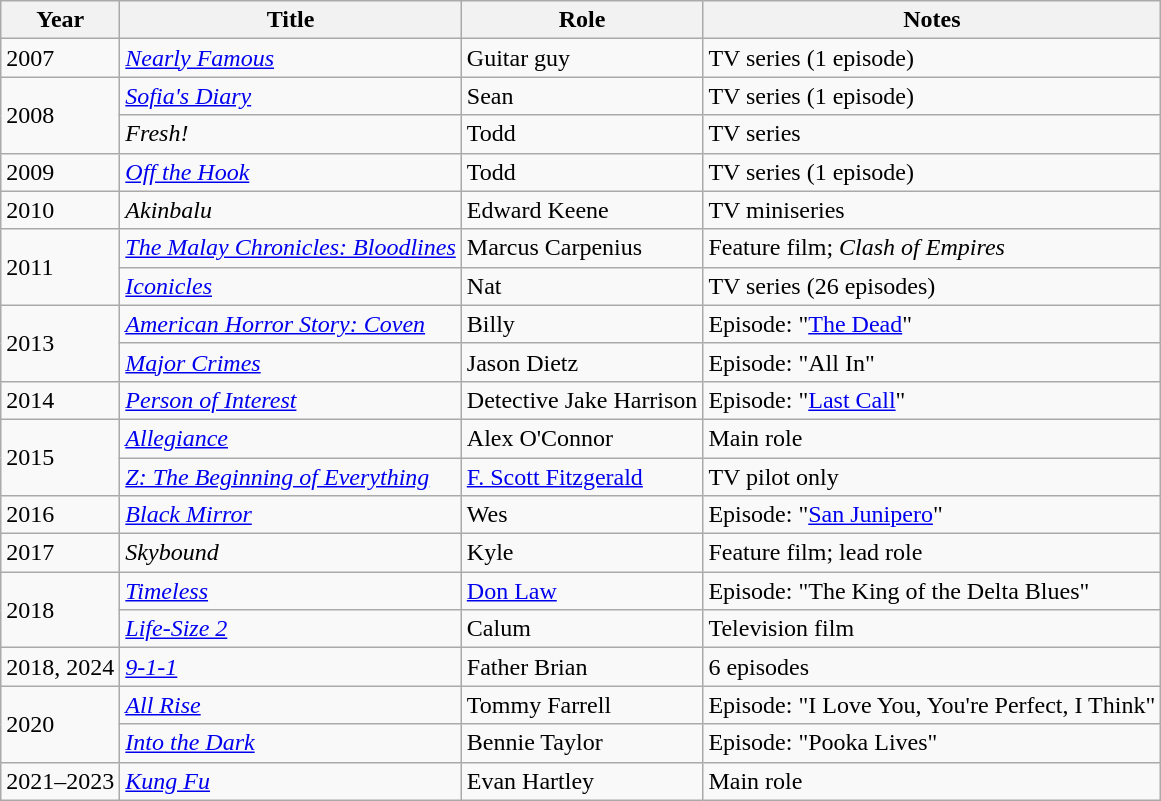<table class="wikitable sortable">
<tr>
<th>Year</th>
<th>Title</th>
<th>Role</th>
<th class="unsortable">Notes</th>
</tr>
<tr>
<td>2007</td>
<td><em><a href='#'>Nearly Famous</a></em></td>
<td>Guitar guy</td>
<td>TV series (1 episode)</td>
</tr>
<tr>
<td rowspan="2">2008</td>
<td><em><a href='#'>Sofia's Diary</a></em></td>
<td>Sean</td>
<td>TV series (1 episode)</td>
</tr>
<tr>
<td><em>Fresh!</em></td>
<td>Todd</td>
<td>TV series</td>
</tr>
<tr>
<td>2009</td>
<td><em><a href='#'>Off the Hook</a></em></td>
<td>Todd</td>
<td>TV series (1 episode)</td>
</tr>
<tr>
<td>2010</td>
<td><em>Akinbalu</em></td>
<td>Edward Keene</td>
<td>TV miniseries</td>
</tr>
<tr>
<td rowspan="2">2011</td>
<td><em><a href='#'>The Malay Chronicles: Bloodlines</a></em></td>
<td>Marcus Carpenius</td>
<td>Feature film;  <em>Clash of Empires</em></td>
</tr>
<tr>
<td><em><a href='#'>Iconicles</a></em></td>
<td>Nat</td>
<td>TV series (26 episodes)</td>
</tr>
<tr>
<td rowspan="2">2013</td>
<td><em><a href='#'>American Horror Story: Coven</a></em></td>
<td>Billy</td>
<td>Episode: "<a href='#'>The Dead</a>"</td>
</tr>
<tr>
<td><em><a href='#'>Major Crimes</a></em></td>
<td>Jason Dietz</td>
<td>Episode: "All In"</td>
</tr>
<tr>
<td>2014</td>
<td><em><a href='#'>Person of Interest</a></em></td>
<td>Detective Jake Harrison</td>
<td>Episode: "<a href='#'>Last Call</a>"</td>
</tr>
<tr>
<td rowspan="2">2015</td>
<td><em><a href='#'>Allegiance</a></em></td>
<td>Alex O'Connor</td>
<td>Main role</td>
</tr>
<tr>
<td><em><a href='#'>Z: The Beginning of Everything</a></em></td>
<td><a href='#'>F. Scott Fitzgerald</a></td>
<td>TV pilot only</td>
</tr>
<tr>
<td>2016</td>
<td><em><a href='#'>Black Mirror</a></em></td>
<td>Wes</td>
<td>Episode: "<a href='#'>San Junipero</a>"</td>
</tr>
<tr>
<td>2017</td>
<td><em>Skybound</em></td>
<td>Kyle</td>
<td>Feature film; lead role</td>
</tr>
<tr>
<td rowspan="2">2018</td>
<td><em><a href='#'>Timeless</a></em></td>
<td><a href='#'>Don Law</a></td>
<td>Episode: "The King of the Delta Blues"</td>
</tr>
<tr>
<td><em><a href='#'>Life-Size 2</a></em></td>
<td>Calum</td>
<td>Television film</td>
</tr>
<tr>
<td>2018, 2024</td>
<td><em><a href='#'>9-1-1</a></em></td>
<td>Father Brian</td>
<td>6 episodes</td>
</tr>
<tr>
<td rowspan="2">2020</td>
<td><em><a href='#'>All Rise</a></em></td>
<td>Tommy Farrell</td>
<td>Episode: "I Love You, You're Perfect, I Think"</td>
</tr>
<tr>
<td><em><a href='#'>Into the Dark</a></em></td>
<td>Bennie Taylor</td>
<td>Episode: "Pooka Lives"</td>
</tr>
<tr>
<td>2021–2023</td>
<td><em><a href='#'>Kung Fu</a></em></td>
<td>Evan Hartley</td>
<td>Main role</td>
</tr>
</table>
